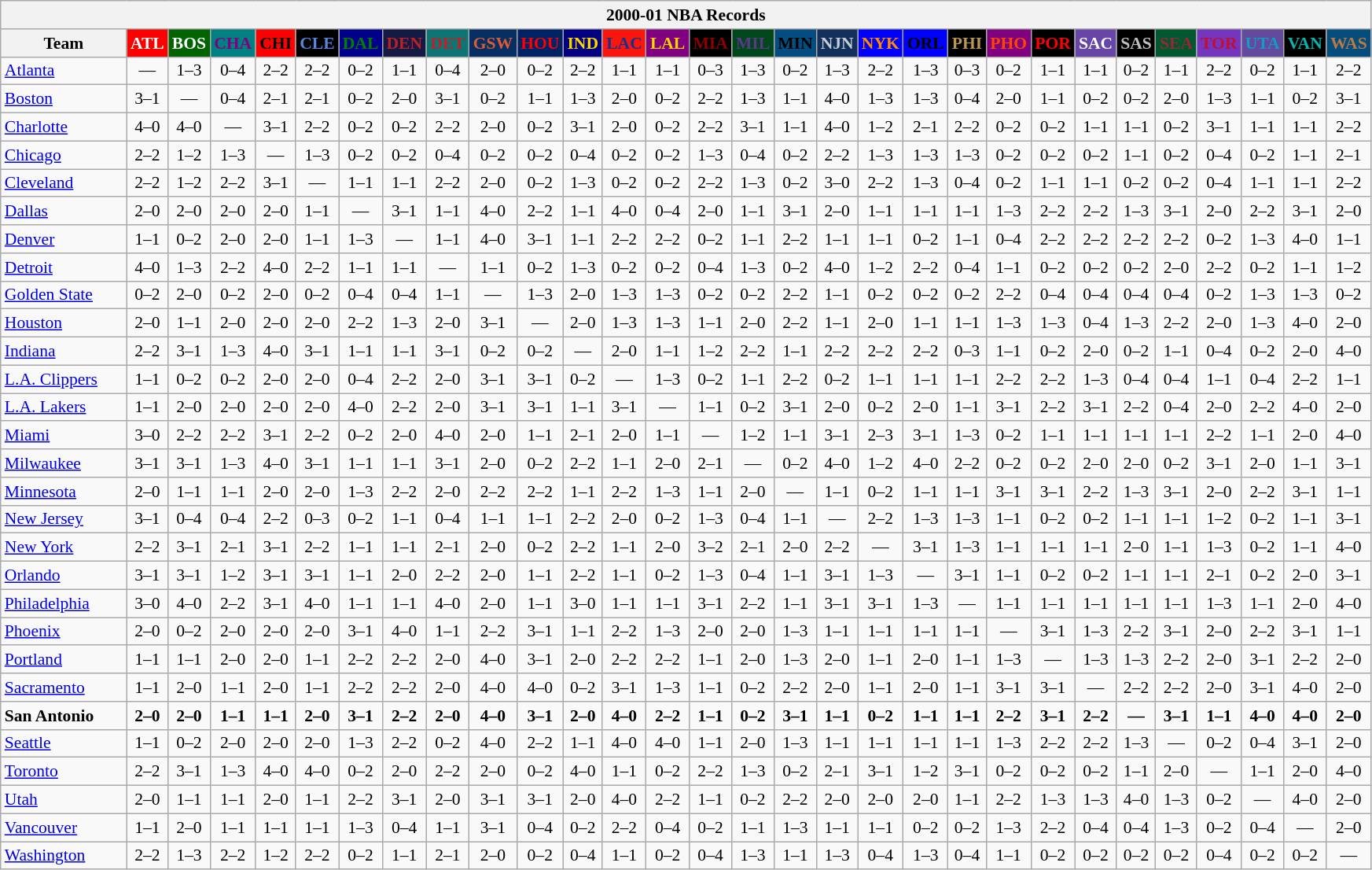<table class="wikitable" style="font-size:90%; text-align:center;">
<tr>
<th colspan=30>2000-01 NBA Records</th>
</tr>
<tr>
<th width=100>Team</th>
<th style="background:#FF0000;color:#FFFFFF;width=35">ATL</th>
<th style="background:#006400;color:#FFFFFF;width=35">BOS</th>
<th style="background:#008080;color:#800080;width=35">CHA</th>
<th style="background:#FF0000;color:#000000;width=35">CHI</th>
<th style="background:#000000;color:#5787DC;width=35">CLE</th>
<th style="background:#00008B;color:#008000;width=35">DAL</th>
<th style="background:#141A44;color:#BC2224;width=35">DEN</th>
<th style="background:#0C7674;color:#BB222C;width=35">DET</th>
<th style="background:#072E63;color:#DC5A34;width=35">GSW</th>
<th style="background:#002366;color:#FF0000;width=35">HOU</th>
<th style="background:#000080;color:#FFD700;width=35">IND</th>
<th style="background:#F9160D;color:#1A2E8B;width=35">LAC</th>
<th style="background:#800080;color:#FFD700;width=35">LAL</th>
<th style="background:#000000;color:#8B0000;width=35">MIA</th>
<th style="background:#00471B;color:#5C378A;width=35">MIL</th>
<th style="background:#044D80;color:#000000;width=35">MIN</th>
<th style="background:#12305B;color:#C4CED4;width=35">NJN</th>
<th style="background:#0000FF;color:#FF8C00;width=35">NYK</th>
<th style="background:#0000FF;color:#000000;width=35">ORL</th>
<th style="background:#000000;color:#BB9754;width=35">PHI</th>
<th style="background:#800080;color:#FF4500;width=35">PHO</th>
<th style="background:#000000;color:#FF0000;width=35">POR</th>
<th style="background:#6846A8;color:#FFFFFF;width=35">SAC</th>
<th style="background:#000000;color:#C0C0C0;width=35">SAS</th>
<th style="background:#005831;color:#992634;width=35">SEA</th>
<th style="background:#7436BF;color:#BE0F34;width=35">TOR</th>
<th style="background:#644A9C;color:#149BC7;width=35">UTA</th>
<th style="background:#000000;color:#0CB2AC;width=35">VAN</th>
<th style="background:#044D7D;color:#BC7A44;width=35">WAS</th>
</tr>
<tr>
<td style="text-align:left;"><a href='#'>Atlanta</a></td>
<td>—</td>
<td>1–3</td>
<td>0–4</td>
<td>2–2</td>
<td>2–2</td>
<td>0–2</td>
<td>1–1</td>
<td>0–4</td>
<td>2–0</td>
<td>0–2</td>
<td>2–2</td>
<td>1–1</td>
<td>1–1</td>
<td>0–3</td>
<td>1–3</td>
<td>0–2</td>
<td>1–3</td>
<td>2–2</td>
<td>1–3</td>
<td>0–3</td>
<td>0–2</td>
<td>1–1</td>
<td>1–1</td>
<td>0–2</td>
<td>1–1</td>
<td>2–2</td>
<td>0–2</td>
<td>1–1</td>
<td>2–2</td>
</tr>
<tr>
<td style="text-align:left;"><a href='#'>Boston</a></td>
<td>3–1</td>
<td>—</td>
<td>0–4</td>
<td>2–1</td>
<td>2–1</td>
<td>0–2</td>
<td>2–0</td>
<td>3–1</td>
<td>0–2</td>
<td>1–1</td>
<td>1–3</td>
<td>2–0</td>
<td>0–2</td>
<td>2–2</td>
<td>1–3</td>
<td>1–1</td>
<td>4–0</td>
<td>1–3</td>
<td>1–3</td>
<td>0–4</td>
<td>2–0</td>
<td>1–1</td>
<td>0–2</td>
<td>0–2</td>
<td>2–0</td>
<td>1–3</td>
<td>1–1</td>
<td>0–2</td>
<td>3–1</td>
</tr>
<tr>
<td style="text-align:left;"><a href='#'>Charlotte</a></td>
<td>4–0</td>
<td>4–0</td>
<td>—</td>
<td>3–1</td>
<td>2–2</td>
<td>0–2</td>
<td>0–2</td>
<td>2–2</td>
<td>2–0</td>
<td>0–2</td>
<td>3–1</td>
<td>2–0</td>
<td>0–2</td>
<td>2–2</td>
<td>3–1</td>
<td>1–1</td>
<td>4–0</td>
<td>1–2</td>
<td>2–1</td>
<td>2–2</td>
<td>0–2</td>
<td>0–2</td>
<td>1–1</td>
<td>1–1</td>
<td>0–2</td>
<td>3–1</td>
<td>1–1</td>
<td>1–1</td>
<td>2–2</td>
</tr>
<tr>
<td style="text-align:left;"><a href='#'>Chicago</a></td>
<td>2–2</td>
<td>1–2</td>
<td>1–3</td>
<td>—</td>
<td>1–3</td>
<td>0–2</td>
<td>0–2</td>
<td>0–4</td>
<td>0–2</td>
<td>0–2</td>
<td>0–4</td>
<td>0–2</td>
<td>0–2</td>
<td>1–3</td>
<td>0–4</td>
<td>0–2</td>
<td>2–2</td>
<td>1–3</td>
<td>1–3</td>
<td>1–3</td>
<td>0–2</td>
<td>0–2</td>
<td>0–2</td>
<td>1–1</td>
<td>0–2</td>
<td>0–4</td>
<td>0–2</td>
<td>1–1</td>
<td>2–1</td>
</tr>
<tr>
<td style="text-align:left;"><a href='#'>Cleveland</a></td>
<td>2–2</td>
<td>1–2</td>
<td>2–2</td>
<td>3–1</td>
<td>—</td>
<td>1–1</td>
<td>1–1</td>
<td>2–2</td>
<td>2–0</td>
<td>0–2</td>
<td>1–3</td>
<td>0–2</td>
<td>0–2</td>
<td>2–2</td>
<td>1–3</td>
<td>0–2</td>
<td>3–0</td>
<td>2–2</td>
<td>1–3</td>
<td>0–4</td>
<td>0–2</td>
<td>1–1</td>
<td>1–1</td>
<td>0–2</td>
<td>0–2</td>
<td>0–4</td>
<td>1–1</td>
<td>1–1</td>
<td>2–2</td>
</tr>
<tr>
<td style="text-align:left;"><a href='#'>Dallas</a></td>
<td>2–0</td>
<td>2–0</td>
<td>2–0</td>
<td>2–0</td>
<td>1–1</td>
<td>—</td>
<td>3–1</td>
<td>1–1</td>
<td>4–0</td>
<td>2–2</td>
<td>1–1</td>
<td>4–0</td>
<td>0–4</td>
<td>2–0</td>
<td>1–1</td>
<td>3–1</td>
<td>2–0</td>
<td>1–1</td>
<td>1–1</td>
<td>1–1</td>
<td>1–3</td>
<td>2–2</td>
<td>2–2</td>
<td>1–3</td>
<td>3–1</td>
<td>2–0</td>
<td>2–2</td>
<td>3–1</td>
<td>2–0</td>
</tr>
<tr>
<td style="text-align:left;"><a href='#'>Denver</a></td>
<td>1–1</td>
<td>0–2</td>
<td>2–0</td>
<td>2–0</td>
<td>1–1</td>
<td>1–3</td>
<td>—</td>
<td>1–1</td>
<td>4–0</td>
<td>3–1</td>
<td>1–1</td>
<td>2–2</td>
<td>2–2</td>
<td>0–2</td>
<td>1–1</td>
<td>2–2</td>
<td>1–1</td>
<td>1–1</td>
<td>0–2</td>
<td>1–1</td>
<td>0–4</td>
<td>2–2</td>
<td>2–2</td>
<td>2–2</td>
<td>2–2</td>
<td>0–2</td>
<td>1–3</td>
<td>4–0</td>
<td>1–1</td>
</tr>
<tr>
<td style="text-align:left;"><a href='#'>Detroit</a></td>
<td>4–0</td>
<td>1–3</td>
<td>2–2</td>
<td>4–0</td>
<td>2–2</td>
<td>1–1</td>
<td>1–1</td>
<td>—</td>
<td>1–1</td>
<td>0–2</td>
<td>1–3</td>
<td>0–2</td>
<td>0–2</td>
<td>0–4</td>
<td>1–3</td>
<td>0–2</td>
<td>4–0</td>
<td>1–2</td>
<td>2–2</td>
<td>0–4</td>
<td>1–1</td>
<td>0–2</td>
<td>0–2</td>
<td>0–2</td>
<td>2–0</td>
<td>2–2</td>
<td>0–2</td>
<td>1–1</td>
<td>1–2</td>
</tr>
<tr>
<td style="text-align:left;"><a href='#'>Golden State</a></td>
<td>0–2</td>
<td>2–0</td>
<td>0–2</td>
<td>2–0</td>
<td>0–2</td>
<td>0–4</td>
<td>0–4</td>
<td>1–1</td>
<td>—</td>
<td>1–3</td>
<td>2–0</td>
<td>1–3</td>
<td>1–3</td>
<td>0–2</td>
<td>0–2</td>
<td>2–2</td>
<td>1–1</td>
<td>0–2</td>
<td>0–2</td>
<td>0–2</td>
<td>2–2</td>
<td>0–4</td>
<td>0–4</td>
<td>0–4</td>
<td>0–4</td>
<td>0–2</td>
<td>1–3</td>
<td>1–3</td>
<td>0–2</td>
</tr>
<tr>
<td style="text-align:left;"><a href='#'>Houston</a></td>
<td>2–0</td>
<td>1–1</td>
<td>2–0</td>
<td>2–0</td>
<td>2–0</td>
<td>2–2</td>
<td>1–3</td>
<td>2–0</td>
<td>3–1</td>
<td>—</td>
<td>2–0</td>
<td>1–3</td>
<td>1–3</td>
<td>1–1</td>
<td>2–0</td>
<td>2–2</td>
<td>1–1</td>
<td>2–0</td>
<td>1–1</td>
<td>1–1</td>
<td>1–3</td>
<td>1–3</td>
<td>0–4</td>
<td>1–3</td>
<td>2–2</td>
<td>2–0</td>
<td>1–3</td>
<td>4–0</td>
<td>2–0</td>
</tr>
<tr>
<td style="text-align:left;"><a href='#'>Indiana</a></td>
<td>2–2</td>
<td>3–1</td>
<td>1–3</td>
<td>4–0</td>
<td>3–1</td>
<td>1–1</td>
<td>1–1</td>
<td>3–1</td>
<td>0–2</td>
<td>0–2</td>
<td>—</td>
<td>2–0</td>
<td>1–1</td>
<td>1–2</td>
<td>2–2</td>
<td>1–1</td>
<td>2–2</td>
<td>2–2</td>
<td>2–2</td>
<td>0–3</td>
<td>1–1</td>
<td>0–2</td>
<td>2–0</td>
<td>0–2</td>
<td>1–1</td>
<td>0–4</td>
<td>0–2</td>
<td>2–0</td>
<td>4–0</td>
</tr>
<tr>
<td style="text-align:left;"><a href='#'>L.A. Clippers</a></td>
<td>1–1</td>
<td>0–2</td>
<td>0–2</td>
<td>2–0</td>
<td>2–0</td>
<td>0–4</td>
<td>2–2</td>
<td>2–0</td>
<td>3–1</td>
<td>3–1</td>
<td>0–2</td>
<td>—</td>
<td>1–3</td>
<td>0–2</td>
<td>1–1</td>
<td>2–2</td>
<td>0–2</td>
<td>1–1</td>
<td>1–1</td>
<td>1–1</td>
<td>2–2</td>
<td>2–2</td>
<td>1–3</td>
<td>0–4</td>
<td>0–4</td>
<td>1–1</td>
<td>0–4</td>
<td>2–2</td>
<td>1–1</td>
</tr>
<tr>
<td style="text-align:left;"><a href='#'>L.A. Lakers</a></td>
<td>1–1</td>
<td>2–0</td>
<td>2–0</td>
<td>2–0</td>
<td>2–0</td>
<td>4–0</td>
<td>2–2</td>
<td>2–0</td>
<td>3–1</td>
<td>3–1</td>
<td>1–1</td>
<td>3–1</td>
<td>—</td>
<td>1–1</td>
<td>0–2</td>
<td>3–1</td>
<td>2–0</td>
<td>0–2</td>
<td>2–0</td>
<td>1–1</td>
<td>3–1</td>
<td>2–2</td>
<td>3–1</td>
<td>2–2</td>
<td>0–4</td>
<td>2–0</td>
<td>2–2</td>
<td>4–0</td>
<td>2–0</td>
</tr>
<tr>
<td style="text-align:left;"><a href='#'>Miami</a></td>
<td>3–0</td>
<td>2–2</td>
<td>2–2</td>
<td>3–1</td>
<td>2–2</td>
<td>0–2</td>
<td>2–0</td>
<td>4–0</td>
<td>2–0</td>
<td>1–1</td>
<td>2–1</td>
<td>2–0</td>
<td>1–1</td>
<td>—</td>
<td>1–2</td>
<td>1–1</td>
<td>3–1</td>
<td>2–3</td>
<td>3–1</td>
<td>1–3</td>
<td>0–2</td>
<td>1–1</td>
<td>1–1</td>
<td>1–1</td>
<td>1–1</td>
<td>2–2</td>
<td>1–1</td>
<td>2–0</td>
<td>4–0</td>
</tr>
<tr>
<td style="text-align:left;"><a href='#'>Milwaukee</a></td>
<td>3–1</td>
<td>3–1</td>
<td>1–3</td>
<td>4–0</td>
<td>3–1</td>
<td>1–1</td>
<td>1–1</td>
<td>3–1</td>
<td>2–0</td>
<td>0–2</td>
<td>2–2</td>
<td>1–1</td>
<td>2–0</td>
<td>2–1</td>
<td>—</td>
<td>0–2</td>
<td>4–0</td>
<td>1–2</td>
<td>4–0</td>
<td>2–2</td>
<td>0–2</td>
<td>0–2</td>
<td>2–0</td>
<td>2–0</td>
<td>0–2</td>
<td>3–1</td>
<td>2–0</td>
<td>1–1</td>
<td>3–1</td>
</tr>
<tr>
<td style="text-align:left;"><a href='#'>Minnesota</a></td>
<td>2–0</td>
<td>1–1</td>
<td>1–1</td>
<td>2–0</td>
<td>2–0</td>
<td>1–3</td>
<td>2–2</td>
<td>2–0</td>
<td>2–2</td>
<td>2–2</td>
<td>1–1</td>
<td>2–2</td>
<td>1–3</td>
<td>1–1</td>
<td>2–0</td>
<td>—</td>
<td>1–1</td>
<td>0–2</td>
<td>1–1</td>
<td>1–1</td>
<td>3–1</td>
<td>3–1</td>
<td>2–2</td>
<td>1–3</td>
<td>3–1</td>
<td>2–0</td>
<td>2–2</td>
<td>3–1</td>
<td>1–1</td>
</tr>
<tr>
<td style="text-align:left;"><a href='#'>New Jersey</a></td>
<td>3–1</td>
<td>0–4</td>
<td>0–4</td>
<td>2–2</td>
<td>0–3</td>
<td>0–2</td>
<td>1–1</td>
<td>0–4</td>
<td>1–1</td>
<td>1–1</td>
<td>2–2</td>
<td>2–0</td>
<td>0–2</td>
<td>1–3</td>
<td>0–4</td>
<td>1–1</td>
<td>—</td>
<td>2–2</td>
<td>1–3</td>
<td>1–3</td>
<td>1–1</td>
<td>0–2</td>
<td>0–2</td>
<td>1–1</td>
<td>1–1</td>
<td>1–2</td>
<td>0–2</td>
<td>1–1</td>
<td>3–1</td>
</tr>
<tr>
<td style="text-align:left;"><a href='#'>New York</a></td>
<td>2–2</td>
<td>3–1</td>
<td>2–1</td>
<td>3–1</td>
<td>2–2</td>
<td>1–1</td>
<td>1–1</td>
<td>2–1</td>
<td>2–0</td>
<td>0–2</td>
<td>2–2</td>
<td>1–1</td>
<td>2–0</td>
<td>3–2</td>
<td>2–1</td>
<td>2–0</td>
<td>2–2</td>
<td>—</td>
<td>3–1</td>
<td>1–3</td>
<td>1–1</td>
<td>1–1</td>
<td>1–1</td>
<td>2–0</td>
<td>1–1</td>
<td>1–3</td>
<td>0–2</td>
<td>1–1</td>
<td>4–0</td>
</tr>
<tr>
<td style="text-align:left;"><a href='#'>Orlando</a></td>
<td>3–1</td>
<td>3–1</td>
<td>1–2</td>
<td>3–1</td>
<td>3–1</td>
<td>1–1</td>
<td>2–0</td>
<td>2–2</td>
<td>2–0</td>
<td>1–1</td>
<td>2–2</td>
<td>1–1</td>
<td>0–2</td>
<td>1–3</td>
<td>0–4</td>
<td>1–1</td>
<td>3–1</td>
<td>1–3</td>
<td>—</td>
<td>3–1</td>
<td>1–1</td>
<td>0–2</td>
<td>0–2</td>
<td>1–1</td>
<td>1–1</td>
<td>2–1</td>
<td>0–2</td>
<td>2–0</td>
<td>3–1</td>
</tr>
<tr>
<td style="text-align:left;"><a href='#'>Philadelphia</a></td>
<td>3–0</td>
<td>4–0</td>
<td>2–2</td>
<td>3–1</td>
<td>4–0</td>
<td>1–1</td>
<td>1–1</td>
<td>4–0</td>
<td>2–0</td>
<td>1–1</td>
<td>3–0</td>
<td>1–1</td>
<td>1–1</td>
<td>3–1</td>
<td>2–2</td>
<td>1–1</td>
<td>3–1</td>
<td>3–1</td>
<td>1–3</td>
<td>—</td>
<td>1–1</td>
<td>1–1</td>
<td>1–1</td>
<td>1–1</td>
<td>1–1</td>
<td>1–3</td>
<td>1–1</td>
<td>2–0</td>
<td>4–0</td>
</tr>
<tr>
<td style="text-align:left;"><a href='#'>Phoenix</a></td>
<td>2–0</td>
<td>0–2</td>
<td>2–0</td>
<td>2–0</td>
<td>2–0</td>
<td>3–1</td>
<td>4–0</td>
<td>1–1</td>
<td>2–2</td>
<td>3–1</td>
<td>1–1</td>
<td>2–2</td>
<td>1–3</td>
<td>2–0</td>
<td>2–0</td>
<td>1–3</td>
<td>1–1</td>
<td>1–1</td>
<td>1–1</td>
<td>1–1</td>
<td>—</td>
<td>3–1</td>
<td>1–3</td>
<td>2–2</td>
<td>3–1</td>
<td>2–0</td>
<td>2–2</td>
<td>3–1</td>
<td>1–1</td>
</tr>
<tr>
<td style="text-align:left;"><a href='#'>Portland</a></td>
<td>1–1</td>
<td>1–1</td>
<td>2–0</td>
<td>2–0</td>
<td>1–1</td>
<td>2–2</td>
<td>2–2</td>
<td>2–0</td>
<td>4–0</td>
<td>3–1</td>
<td>2–0</td>
<td>2–2</td>
<td>2–2</td>
<td>1–1</td>
<td>2–0</td>
<td>1–3</td>
<td>2–0</td>
<td>1–1</td>
<td>2–0</td>
<td>1–1</td>
<td>1–3</td>
<td>—</td>
<td>1–3</td>
<td>1–3</td>
<td>2–2</td>
<td>2–0</td>
<td>3–1</td>
<td>2–2</td>
<td>2–0</td>
</tr>
<tr>
<td style="text-align:left;"><a href='#'>Sacramento</a></td>
<td>1–1</td>
<td>2–0</td>
<td>1–1</td>
<td>2–0</td>
<td>1–1</td>
<td>2–2</td>
<td>2–2</td>
<td>2–0</td>
<td>4–0</td>
<td>4–0</td>
<td>0–2</td>
<td>3–1</td>
<td>1–3</td>
<td>1–1</td>
<td>0–2</td>
<td>2–2</td>
<td>2–0</td>
<td>1–1</td>
<td>2–0</td>
<td>1–1</td>
<td>3–1</td>
<td>3–1</td>
<td>—</td>
<td>2–2</td>
<td>2–2</td>
<td>2–0</td>
<td>3–1</td>
<td>4–0</td>
<td>2–0</td>
</tr>
<tr style="font-weight:bold">
<td style="text-align:left;">San Antonio</td>
<td>2–0</td>
<td>2–0</td>
<td>1–1</td>
<td>1–1</td>
<td>2–0</td>
<td>3–1</td>
<td>2–2</td>
<td>2–0</td>
<td>4–0</td>
<td>3–1</td>
<td>2–0</td>
<td>4–0</td>
<td>2–2</td>
<td>1–1</td>
<td>0–2</td>
<td>3–1</td>
<td>1–1</td>
<td>0–2</td>
<td>1–1</td>
<td>1–1</td>
<td>2–2</td>
<td>3–1</td>
<td>2–2</td>
<td>—</td>
<td>3–1</td>
<td>1–1</td>
<td>4–0</td>
<td>4–0</td>
<td>2–0</td>
</tr>
<tr>
<td style="text-align:left;"><a href='#'>Seattle</a></td>
<td>1–1</td>
<td>0–2</td>
<td>2–0</td>
<td>2–0</td>
<td>2–0</td>
<td>1–3</td>
<td>2–2</td>
<td>0–2</td>
<td>4–0</td>
<td>2–2</td>
<td>1–1</td>
<td>4–0</td>
<td>4–0</td>
<td>1–1</td>
<td>2–0</td>
<td>1–3</td>
<td>1–1</td>
<td>1–1</td>
<td>1–1</td>
<td>1–1</td>
<td>1–3</td>
<td>2–2</td>
<td>2–2</td>
<td>1–3</td>
<td>—</td>
<td>0–2</td>
<td>0–4</td>
<td>3–1</td>
<td>2–0</td>
</tr>
<tr>
<td style="text-align:left;"><a href='#'>Toronto</a></td>
<td>2–2</td>
<td>3–1</td>
<td>1–3</td>
<td>4–0</td>
<td>4–0</td>
<td>0–2</td>
<td>2–0</td>
<td>2–2</td>
<td>2–0</td>
<td>0–2</td>
<td>4–0</td>
<td>1–1</td>
<td>0–2</td>
<td>2–2</td>
<td>1–3</td>
<td>0–2</td>
<td>2–1</td>
<td>3–1</td>
<td>1–2</td>
<td>3–1</td>
<td>0–2</td>
<td>0–2</td>
<td>0–2</td>
<td>1–1</td>
<td>2–0</td>
<td>—</td>
<td>1–1</td>
<td>2–0</td>
<td>4–0</td>
</tr>
<tr>
<td style="text-align:left;"><a href='#'>Utah</a></td>
<td>2–0</td>
<td>1–1</td>
<td>1–1</td>
<td>2–0</td>
<td>1–1</td>
<td>2–2</td>
<td>3–1</td>
<td>2–0</td>
<td>3–1</td>
<td>3–1</td>
<td>2–0</td>
<td>4–0</td>
<td>2–2</td>
<td>1–1</td>
<td>0–2</td>
<td>2–2</td>
<td>2–0</td>
<td>2–0</td>
<td>2–0</td>
<td>1–1</td>
<td>2–2</td>
<td>1–3</td>
<td>1–3</td>
<td>4–0</td>
<td>1–3</td>
<td>0–2</td>
<td>—</td>
<td>4–0</td>
<td>2–0</td>
</tr>
<tr>
<td style="text-align:left;"><a href='#'>Vancouver</a></td>
<td>1–1</td>
<td>2–0</td>
<td>1–1</td>
<td>1–1</td>
<td>1–1</td>
<td>1–3</td>
<td>0–4</td>
<td>1–1</td>
<td>3–1</td>
<td>0–4</td>
<td>0–2</td>
<td>2–2</td>
<td>0–4</td>
<td>0–2</td>
<td>1–1</td>
<td>1–3</td>
<td>1–1</td>
<td>1–1</td>
<td>0–2</td>
<td>0–2</td>
<td>1–3</td>
<td>2–2</td>
<td>0–4</td>
<td>0–4</td>
<td>1–3</td>
<td>0–2</td>
<td>0–4</td>
<td>—</td>
<td>2–0</td>
</tr>
<tr>
<td style="text-align:left;"><a href='#'>Washington</a></td>
<td>2–2</td>
<td>1–3</td>
<td>2–2</td>
<td>1–2</td>
<td>2–2</td>
<td>0–2</td>
<td>1–1</td>
<td>2–1</td>
<td>2–0</td>
<td>0–2</td>
<td>0–4</td>
<td>1–1</td>
<td>0–2</td>
<td>0–4</td>
<td>1–3</td>
<td>1–1</td>
<td>1–3</td>
<td>0–4</td>
<td>1–3</td>
<td>0–4</td>
<td>1–1</td>
<td>0–2</td>
<td>0–2</td>
<td>0–2</td>
<td>0–2</td>
<td>0–4</td>
<td>0–2</td>
<td>0–2</td>
<td>—</td>
</tr>
</table>
